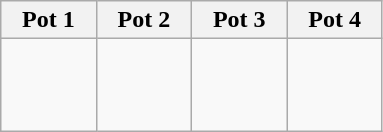<table class=wikitable>
<tr>
<th width=16.7%>Pot 1</th>
<th width=16.7%>Pot 2</th>
<th width=16.7%>Pot 3</th>
<th width=16.7%>Pot 4</th>
</tr>
<tr>
<td><br><br>
<br>
</td>
<td><br><br>
<br>
</td>
<td><br><br>
<br>
</td>
<td><br><br>
<br>
</td>
</tr>
</table>
